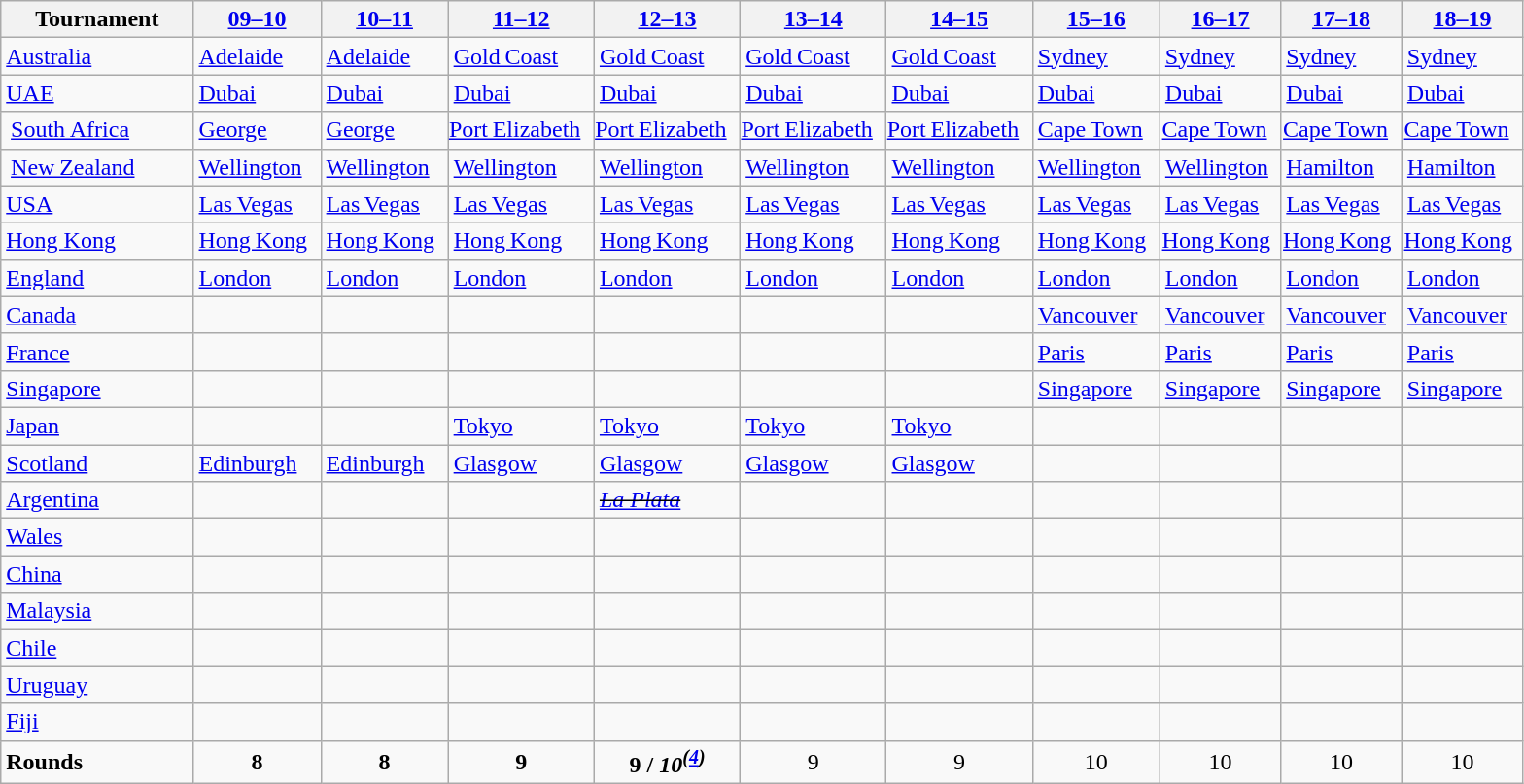<table class = "wikitable">
<tr>
<th style="width:7.8em;">Tournament</th>
<th><a href='#'>09–10</a></th>
<th><a href='#'>10–11</a></th>
<th><a href='#'>11–12</a></th>
<th><a href='#'>12–13</a></th>
<th><a href='#'>13–14</a></th>
<th><a href='#'>14–15</a></th>
<th><a href='#'>15–16</a></th>
<th><a href='#'>16–17</a></th>
<th><a href='#'>17–18</a></th>
<th><a href='#'>18–19</a></th>
</tr>
<tr>
<td> <a href='#'>Australia</a></td>
<td><a href='#'>Adelaide</a></td>
<td><a href='#'>Adelaide</a></td>
<td style="width:5em;"><a href='#'>Gold Coast</a></td>
<td style="width:5em;"><a href='#'>Gold Coast</a></td>
<td style="width:5em;"><a href='#'>Gold Coast</a></td>
<td style="width:5em;"><a href='#'>Gold Coast</a></td>
<td><a href='#'>Sydney</a></td>
<td><a href='#'>Sydney</a></td>
<td><a href='#'>Sydney</a></td>
<td><a href='#'>Sydney</a></td>
</tr>
<tr>
<td> <a href='#'>UAE</a></td>
<td><a href='#'>Dubai</a></td>
<td><a href='#'>Dubai</a></td>
<td><a href='#'>Dubai</a></td>
<td><a href='#'>Dubai</a></td>
<td><a href='#'>Dubai</a></td>
<td><a href='#'>Dubai</a></td>
<td><a href='#'>Dubai</a></td>
<td><a href='#'>Dubai</a></td>
<td><a href='#'>Dubai</a></td>
<td><a href='#'>Dubai</a></td>
</tr>
<tr>
<td style="padding-right:0;"> <a href='#'>South Africa</a></td>
<td style="width:5.0em;"><a href='#'>George</a></td>
<td style="width:5.0em;"><a href='#'>George</a></td>
<td style="width:6.2em;padding:0;"><a href='#'>Port Elizabeth</a></td>
<td style="width:6.2em;padding:0;"><a href='#'>Port Elizabeth</a></td>
<td style="width:6.2em;padding:0;"><a href='#'>Port Elizabeth</a></td>
<td style="width:6.2em;padding:0;"><a href='#'>Port Elizabeth</a></td>
<td style="width:5.0em;"><a href='#'>Cape Town</a></td>
<td style="width:5.0em;padding:1px;"><a href='#'>Cape Town</a></td>
<td style="width:5.0em;padding:1px;"><a href='#'>Cape Town</a></td>
<td style="width:5.0em;padding:1px;"><a href='#'>Cape Town</a></td>
</tr>
<tr>
<td style="padding-right:0;"> <a href='#'>New Zealand</a></td>
<td><a href='#'>Wellington</a></td>
<td><a href='#'>Wellington</a></td>
<td><a href='#'>Wellington</a></td>
<td><a href='#'>Wellington</a></td>
<td><a href='#'>Wellington</a></td>
<td><a href='#'>Wellington</a></td>
<td><a href='#'>Wellington</a></td>
<td><a href='#'>Wellington</a></td>
<td><a href='#'>Hamilton</a></td>
<td><a href='#'>Hamilton</a></td>
</tr>
<tr>
<td> <a href='#'>USA</a></td>
<td><a href='#'>Las Vegas</a></td>
<td><a href='#'>Las Vegas</a></td>
<td><a href='#'>Las Vegas</a></td>
<td><a href='#'>Las Vegas</a></td>
<td><a href='#'>Las Vegas</a></td>
<td><a href='#'>Las Vegas</a></td>
<td><a href='#'>Las Vegas</a></td>
<td><a href='#'>Las Vegas</a></td>
<td><a href='#'>Las Vegas</a></td>
<td><a href='#'>Las Vegas</a></td>
</tr>
<tr>
<td> <a href='#'>Hong Kong</a></td>
<td><a href='#'>Hong Kong</a></td>
<td><a href='#'>Hong Kong</a></td>
<td><a href='#'>Hong Kong</a></td>
<td><a href='#'>Hong Kong</a></td>
<td><a href='#'>Hong Kong</a></td>
<td><a href='#'>Hong Kong</a></td>
<td><a href='#'>Hong Kong</a></td>
<td style="padding:1px;"><a href='#'>Hong Kong</a></td>
<td style="padding:1px;"><a href='#'>Hong Kong</a></td>
<td style="padding:1px;"><a href='#'>Hong Kong</a></td>
</tr>
<tr>
<td> <a href='#'>England</a></td>
<td><a href='#'>London</a></td>
<td><a href='#'>London</a></td>
<td><a href='#'>London</a></td>
<td><a href='#'>London</a></td>
<td><a href='#'>London</a></td>
<td><a href='#'>London</a></td>
<td><a href='#'>London</a></td>
<td><a href='#'>London</a></td>
<td><a href='#'>London</a></td>
<td><a href='#'>London</a></td>
</tr>
<tr>
<td> <a href='#'>Canada</a></td>
<td></td>
<td></td>
<td></td>
<td></td>
<td></td>
<td></td>
<td><a href='#'>Vancouver</a></td>
<td><a href='#'>Vancouver</a></td>
<td><a href='#'>Vancouver</a></td>
<td><a href='#'>Vancouver</a></td>
</tr>
<tr>
<td> <a href='#'>France</a></td>
<td></td>
<td></td>
<td></td>
<td></td>
<td></td>
<td></td>
<td><a href='#'>Paris</a></td>
<td><a href='#'>Paris</a></td>
<td><a href='#'>Paris</a></td>
<td><a href='#'>Paris</a></td>
</tr>
<tr>
<td> <a href='#'>Singapore</a></td>
<td></td>
<td></td>
<td></td>
<td></td>
<td></td>
<td></td>
<td><a href='#'>Singapore</a></td>
<td><a href='#'>Singapore</a></td>
<td><a href='#'>Singapore</a></td>
<td><a href='#'>Singapore</a></td>
</tr>
<tr>
<td> <a href='#'>Japan</a></td>
<td></td>
<td></td>
<td><a href='#'>Tokyo</a></td>
<td><a href='#'>Tokyo</a></td>
<td><a href='#'>Tokyo</a></td>
<td><a href='#'>Tokyo</a></td>
<td></td>
<td></td>
<td></td>
<td></td>
</tr>
<tr>
<td> <a href='#'>Scotland</a></td>
<td><a href='#'>Edinburgh</a></td>
<td><a href='#'>Edinburgh</a></td>
<td><a href='#'>Glasgow</a></td>
<td><a href='#'>Glasgow</a></td>
<td><a href='#'>Glasgow</a></td>
<td><a href='#'>Glasgow</a></td>
<td></td>
<td></td>
<td></td>
<td></td>
</tr>
<tr>
<td> <a href='#'>Argentina</a></td>
<td></td>
<td></td>
<td></td>
<td><s><a href='#'><em>La Plata</em></a></s></td>
<td></td>
<td></td>
<td></td>
<td></td>
<td></td>
<td></td>
</tr>
<tr>
<td> <a href='#'>Wales</a></td>
<td></td>
<td></td>
<td></td>
<td></td>
<td></td>
<td></td>
<td></td>
<td></td>
<td></td>
<td></td>
</tr>
<tr>
<td> <a href='#'>China</a></td>
<td></td>
<td></td>
<td></td>
<td></td>
<td></td>
<td></td>
<td></td>
<td></td>
<td></td>
<td></td>
</tr>
<tr>
<td> <a href='#'>Malaysia</a></td>
<td></td>
<td></td>
<td></td>
<td></td>
<td></td>
<td></td>
<td></td>
<td></td>
<td></td>
<td></td>
</tr>
<tr>
<td> <a href='#'>Chile</a></td>
<td></td>
<td></td>
<td></td>
<td></td>
<td></td>
<td></td>
<td></td>
<td></td>
<td></td>
<td></td>
</tr>
<tr>
<td> <a href='#'>Uruguay</a></td>
<td></td>
<td></td>
<td></td>
<td></td>
<td></td>
<td></td>
<td></td>
<td></td>
<td></td>
<td></td>
</tr>
<tr>
<td> <a href='#'>Fiji</a></td>
<td></td>
<td></td>
<td></td>
<td></td>
<td></td>
<td></td>
<td></td>
<td></td>
<td></td>
<td></td>
</tr>
<tr>
<td><strong>Rounds</strong></td>
<td align=center><strong>8</strong></td>
<td align=center><strong>8</strong></td>
<td align=center><strong>9</strong></td>
<td align=center><strong>9 / <em>10<strong><em><sup>(<a href='#'>4</a>)</sup></td>
<td align=center></strong>9<strong></td>
<td align=center></strong>9<strong></td>
<td align=center></strong>10<strong></td>
<td align=center></strong>10<strong></td>
<td align=center></strong>10<strong></td>
<td align=center></strong>10<strong></td>
</tr>
</table>
